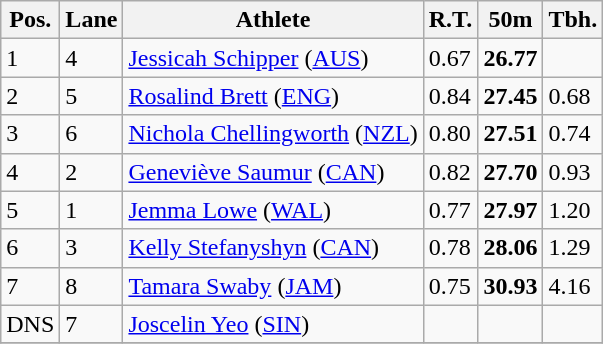<table class="wikitable">
<tr>
<th>Pos.</th>
<th>Lane</th>
<th>Athlete</th>
<th>R.T.</th>
<th>50m</th>
<th>Tbh.</th>
</tr>
<tr>
<td>1</td>
<td>4</td>
<td> <a href='#'>Jessicah Schipper</a> (<a href='#'>AUS</a>)</td>
<td>0.67</td>
<td><strong>26.77</strong></td>
<td> </td>
</tr>
<tr>
<td>2</td>
<td>5</td>
<td> <a href='#'>Rosalind Brett</a> (<a href='#'>ENG</a>)</td>
<td>0.84</td>
<td><strong>27.45</strong></td>
<td>0.68</td>
</tr>
<tr>
<td>3</td>
<td>6</td>
<td> <a href='#'>Nichola Chellingworth</a> (<a href='#'>NZL</a>)</td>
<td>0.80</td>
<td><strong>27.51</strong></td>
<td>0.74</td>
</tr>
<tr>
<td>4</td>
<td>2</td>
<td> <a href='#'>Geneviève Saumur</a> (<a href='#'>CAN</a>)</td>
<td>0.82</td>
<td><strong>27.70</strong></td>
<td>0.93</td>
</tr>
<tr>
<td>5</td>
<td>1</td>
<td> <a href='#'>Jemma Lowe</a> (<a href='#'>WAL</a>)</td>
<td>0.77</td>
<td><strong>27.97</strong></td>
<td>1.20</td>
</tr>
<tr>
<td>6</td>
<td>3</td>
<td> <a href='#'>Kelly Stefanyshyn</a> (<a href='#'>CAN</a>)</td>
<td>0.78</td>
<td><strong>28.06</strong></td>
<td>1.29</td>
</tr>
<tr>
<td>7</td>
<td>8</td>
<td> <a href='#'>Tamara Swaby</a> (<a href='#'>JAM</a>)</td>
<td>0.75</td>
<td><strong>30.93</strong></td>
<td>4.16</td>
</tr>
<tr>
<td>DNS</td>
<td>7</td>
<td> <a href='#'>Joscelin Yeo</a> (<a href='#'>SIN</a>)</td>
<td> </td>
<td><strong> </strong></td>
<td> </td>
</tr>
<tr>
</tr>
</table>
